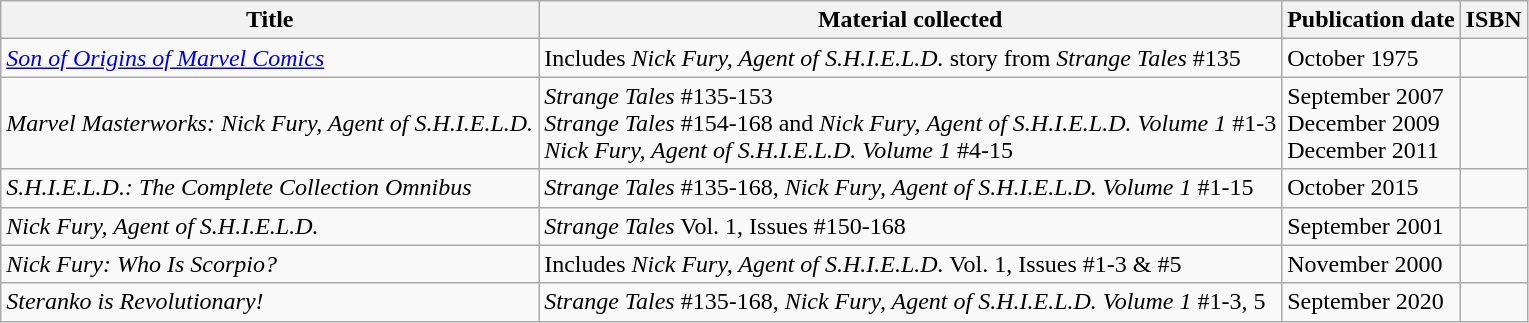<table class="wikitable">
<tr>
<th>Title</th>
<th>Material collected</th>
<th>Publication date</th>
<th>ISBN</th>
</tr>
<tr>
<td><em><a href='#'>Son of Origins of Marvel Comics</a></em></td>
<td>Includes <em>Nick Fury, Agent of S.H.I.E.L.D.</em> story from <em>Strange Tales</em> #135</td>
<td>October 1975</td>
<td></td>
</tr>
<tr>
<td><em>Marvel Masterworks: Nick Fury, Agent of S.H.I.E.L.D.</em></td>
<td><em>Strange Tales</em> #135-153 <br> <em>Strange Tales</em> #154-168 and <em>Nick Fury, Agent of S.H.I.E.L.D. Volume 1</em> #1-3 <br> <em>Nick Fury, Agent of S.H.I.E.L.D. Volume 1</em> #4-15</td>
<td>September 2007<br>December 2009<br>December 2011</td>
<td style=white-space:nowrap><br> <br> </td>
</tr>
<tr>
<td><em>S.H.I.E.L.D.: The Complete Collection Omnibus</em></td>
<td><em>Strange Tales</em> #135-168, <em>Nick Fury, Agent of S.H.I.E.L.D. Volume 1</em> #1-15</td>
<td>October 2015</td>
<td></td>
</tr>
<tr>
<td><em>Nick Fury, Agent of S.H.I.E.L.D.</em></td>
<td><em>Strange Tales</em> Vol. 1, Issues #150-168</td>
<td>September 2001</td>
<td></td>
</tr>
<tr>
<td><em>Nick Fury: Who Is Scorpio?</em></td>
<td>Includes <em>Nick Fury, Agent of S.H.I.E.L.D.</em> Vol. 1, Issues #1-3 & #5</td>
<td>November 2000</td>
<td></td>
</tr>
<tr>
<td><em>Steranko is Revolutionary!</em></td>
<td><em>Strange Tales</em> #135-168, <em>Nick Fury, Agent of S.H.I.E.L.D. Volume 1</em> #1-3, 5</td>
<td>September 2020</td>
<td></td>
</tr>
</table>
